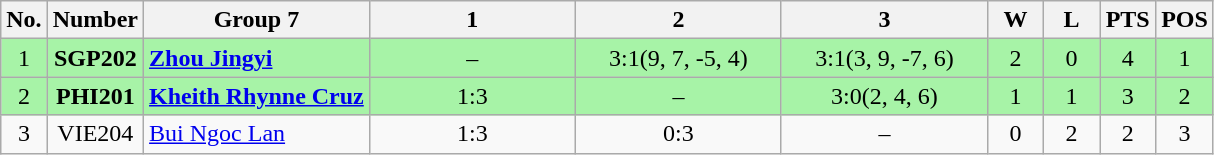<table class=wikitable style="text-align:center;">
<tr>
<th>No.</th>
<th>Number</th>
<th>Group 7</th>
<th width=130>1</th>
<th width=130>2</th>
<th width=130>3</th>
<th width=30>W</th>
<th width=30>L</th>
<th width=30>PTS</th>
<th width=30>POS</th>
</tr>
<tr bgcolor=#a7f3a7>
<td>1</td>
<td><strong>SGP202</strong></td>
<td style="text-align:left;"> <strong><a href='#'>Zhou Jingyi</a></strong></td>
<td>–</td>
<td>3:1(9, 7, -5, 4)</td>
<td>3:1(3, 9, -7, 6)</td>
<td>2</td>
<td>0</td>
<td>4</td>
<td>1</td>
</tr>
<tr bgcolor=#a7f3a7>
<td>2</td>
<td><strong>PHI201</strong></td>
<td style="text-align:left;"> <strong><a href='#'>Kheith Rhynne Cruz</a></strong></td>
<td>1:3</td>
<td>–</td>
<td>3:0(2, 4, 6)</td>
<td>1</td>
<td>1</td>
<td>3</td>
<td>2</td>
</tr>
<tr>
<td>3</td>
<td>VIE204</td>
<td style="text-align:left;"> <a href='#'>Bui Ngoc Lan</a></td>
<td>1:3</td>
<td>0:3</td>
<td>–</td>
<td>0</td>
<td>2</td>
<td>2</td>
<td>3</td>
</tr>
</table>
